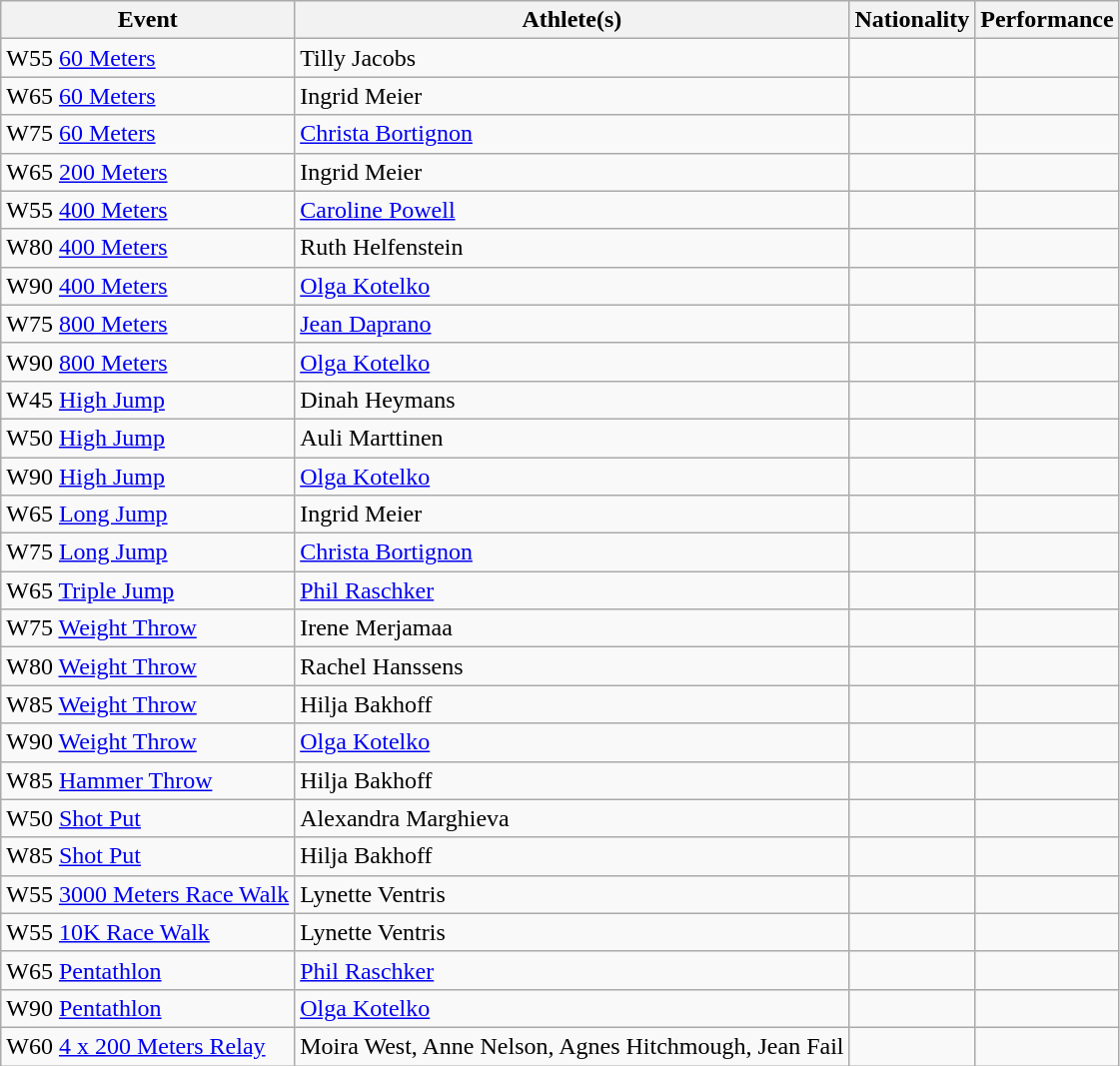<table class="wikitable">
<tr>
<th>Event</th>
<th>Athlete(s)</th>
<th>Nationality</th>
<th>Performance</th>
</tr>
<tr>
<td>W55 <a href='#'>60 Meters</a></td>
<td>Tilly Jacobs</td>
<td></td>
<td></td>
</tr>
<tr>
<td>W65 <a href='#'>60 Meters</a></td>
<td>Ingrid Meier</td>
<td></td>
<td></td>
</tr>
<tr>
<td>W75 <a href='#'>60 Meters</a></td>
<td><a href='#'>Christa Bortignon</a></td>
<td></td>
<td></td>
</tr>
<tr>
<td>W65 <a href='#'>200 Meters</a></td>
<td>Ingrid Meier</td>
<td></td>
<td></td>
</tr>
<tr>
<td>W55 <a href='#'>400 Meters</a></td>
<td><a href='#'>Caroline Powell</a></td>
<td></td>
<td></td>
</tr>
<tr>
<td>W80 <a href='#'>400 Meters</a></td>
<td>Ruth Helfenstein</td>
<td></td>
<td></td>
</tr>
<tr>
<td>W90 <a href='#'>400 Meters</a></td>
<td><a href='#'>Olga Kotelko</a></td>
<td></td>
<td></td>
</tr>
<tr>
<td>W75 <a href='#'>800 Meters</a></td>
<td><a href='#'>Jean Daprano</a></td>
<td></td>
<td></td>
</tr>
<tr>
<td>W90 <a href='#'>800 Meters</a></td>
<td><a href='#'>Olga Kotelko</a></td>
<td></td>
<td></td>
</tr>
<tr>
<td>W45 <a href='#'>High Jump</a></td>
<td>Dinah Heymans</td>
<td></td>
<td></td>
</tr>
<tr>
<td>W50 <a href='#'>High Jump</a></td>
<td>Auli Marttinen</td>
<td></td>
<td></td>
</tr>
<tr>
<td>W90 <a href='#'>High Jump</a></td>
<td><a href='#'>Olga Kotelko</a></td>
<td></td>
<td></td>
</tr>
<tr>
<td>W65 <a href='#'>Long Jump</a></td>
<td>Ingrid Meier</td>
<td></td>
<td></td>
</tr>
<tr>
<td>W75 <a href='#'>Long Jump</a></td>
<td><a href='#'>Christa Bortignon</a></td>
<td></td>
<td></td>
</tr>
<tr>
<td>W65 <a href='#'>Triple Jump</a></td>
<td><a href='#'>Phil Raschker</a></td>
<td></td>
<td></td>
</tr>
<tr>
<td>W75 <a href='#'>Weight Throw</a></td>
<td>Irene Merjamaa</td>
<td></td>
<td></td>
</tr>
<tr>
<td>W80 <a href='#'>Weight Throw</a></td>
<td>Rachel Hanssens</td>
<td></td>
<td></td>
</tr>
<tr>
<td>W85 <a href='#'>Weight Throw</a></td>
<td>Hilja Bakhoff</td>
<td></td>
<td></td>
</tr>
<tr>
<td>W90 <a href='#'>Weight Throw</a></td>
<td><a href='#'>Olga Kotelko</a></td>
<td></td>
<td></td>
</tr>
<tr>
<td>W85 <a href='#'>Hammer Throw</a></td>
<td>Hilja Bakhoff</td>
<td></td>
<td></td>
</tr>
<tr>
<td>W50 <a href='#'>Shot Put</a></td>
<td>Alexandra Marghieva</td>
<td></td>
<td></td>
</tr>
<tr>
<td>W85 <a href='#'>Shot Put</a></td>
<td>Hilja Bakhoff</td>
<td></td>
<td></td>
</tr>
<tr>
<td>W55 <a href='#'>3000 Meters Race Walk</a></td>
<td>Lynette Ventris</td>
<td></td>
<td></td>
</tr>
<tr>
<td>W55 <a href='#'>10K Race Walk</a></td>
<td>Lynette Ventris</td>
<td></td>
<td></td>
</tr>
<tr>
<td>W65 <a href='#'>Pentathlon</a></td>
<td><a href='#'>Phil Raschker</a></td>
<td></td>
<td></td>
</tr>
<tr>
<td>W90 <a href='#'>Pentathlon</a></td>
<td><a href='#'>Olga Kotelko</a></td>
<td></td>
<td></td>
</tr>
<tr>
<td>W60 <a href='#'>4 x 200 Meters Relay</a></td>
<td>Moira West, Anne Nelson, Agnes Hitchmough, Jean Fail</td>
<td></td>
<td></td>
</tr>
</table>
